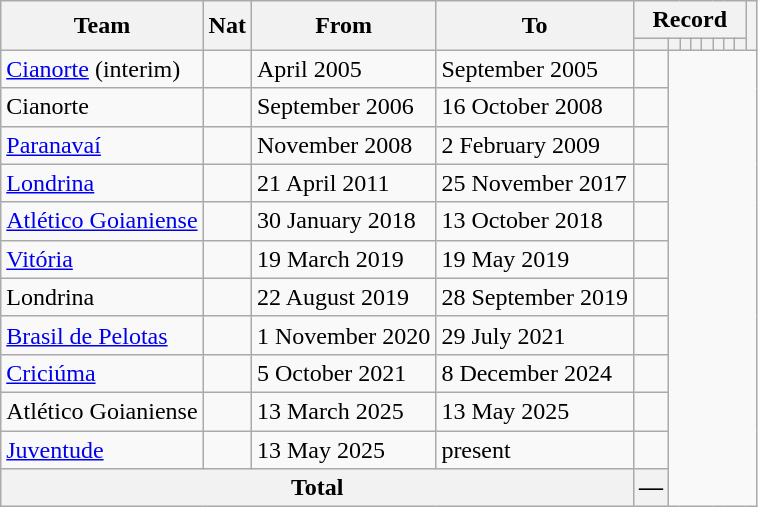<table class="wikitable" style="text-align: center">
<tr>
<th rowspan="2">Team</th>
<th rowspan="2">Nat</th>
<th rowspan="2">From</th>
<th rowspan="2">To</th>
<th colspan="8">Record</th>
<th rowspan=2></th>
</tr>
<tr>
<th></th>
<th></th>
<th></th>
<th></th>
<th></th>
<th></th>
<th></th>
<th></th>
</tr>
<tr>
<td align=left><a href='#'>Cianorte</a> (interim)</td>
<td></td>
<td align=left>April 2005</td>
<td align=left>September 2005<br></td>
<td></td>
</tr>
<tr>
<td align=left>Cianorte</td>
<td></td>
<td align=left>September 2006</td>
<td align=left>16 October 2008<br></td>
<td></td>
</tr>
<tr>
<td align=left><a href='#'>Paranavaí</a></td>
<td></td>
<td align=left>November 2008</td>
<td align=left>2 February 2009<br></td>
<td></td>
</tr>
<tr>
<td align=left><a href='#'>Londrina</a></td>
<td></td>
<td align=left>21 April 2011</td>
<td align=left>25 November 2017<br></td>
<td></td>
</tr>
<tr>
<td align=left><a href='#'>Atlético Goianiense</a></td>
<td></td>
<td align=left>30 January 2018</td>
<td align=left>13 October 2018<br></td>
<td></td>
</tr>
<tr>
<td align=left><a href='#'>Vitória</a></td>
<td></td>
<td align=left>19 March 2019</td>
<td align=left>19 May 2019<br></td>
<td></td>
</tr>
<tr>
<td align=left>Londrina</td>
<td></td>
<td align=left>22 August 2019</td>
<td align=left>28 September 2019<br></td>
<td></td>
</tr>
<tr>
<td align=left><a href='#'>Brasil de Pelotas</a></td>
<td></td>
<td align=left>1 November 2020</td>
<td align=left>29 July 2021<br></td>
<td></td>
</tr>
<tr>
<td align=left><a href='#'>Criciúma</a></td>
<td></td>
<td align=left>5 October 2021</td>
<td align=left>8 December 2024<br></td>
<td></td>
</tr>
<tr>
<td align=left>Atlético Goianiense</td>
<td></td>
<td align=left>13 March 2025</td>
<td align=left>13 May 2025<br></td>
<td></td>
</tr>
<tr>
<td align=left><a href='#'>Juventude</a></td>
<td></td>
<td align=left>13 May 2025</td>
<td align=left>present<br></td>
<td></td>
</tr>
<tr>
<th colspan="4">Total<br></th>
<th>—</th>
</tr>
</table>
